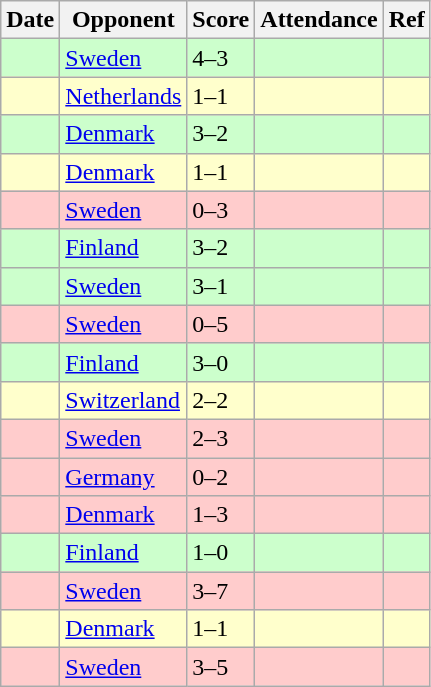<table class="wikitable sortable plainrowheaders">
<tr>
<th scope=col>Date</th>
<th scope=col>Opponent</th>
<th scope=col>Score</th>
<th scope=col>Attendance</th>
<th scope=col class=unsortable>Ref</th>
</tr>
<tr style="background: #CCFFCC;">
<th scope=row style="background: #CCFFCC;"></th>
<td> <a href='#'>Sweden</a></td>
<td>4–3</td>
<td align=right></td>
<td align=center></td>
</tr>
<tr style="background: #FFFFCC;">
<th scope=row style="background: #FFFFCC;"></th>
<td> <a href='#'>Netherlands</a></td>
<td>1–1</td>
<td align=right></td>
<td align=center></td>
</tr>
<tr style="background: #CCFFCC;">
<th scope=row style="background: #CCFFCC;"></th>
<td> <a href='#'>Denmark</a></td>
<td>3–2</td>
<td align=right></td>
<td align=center></td>
</tr>
<tr style="background: #FFFFCC;">
<th scope=row style="background: #FFFFCC;"></th>
<td> <a href='#'>Denmark</a></td>
<td>1–1</td>
<td align=right></td>
<td align=center></td>
</tr>
<tr style="background: #FFCCCC;">
<th scope=row style="background: #FFCCCC;"></th>
<td> <a href='#'>Sweden</a></td>
<td>0–3</td>
<td align=right></td>
<td align=center></td>
</tr>
<tr style="background: #CCFFCC;">
<th scope=row style="background: #CCFFCC;"></th>
<td> <a href='#'>Finland</a></td>
<td>3–2</td>
<td align=right></td>
<td align=center></td>
</tr>
<tr style="background: #CCFFCC;">
<th scope=row style="background: #CCFFCC;"></th>
<td> <a href='#'>Sweden</a></td>
<td>3–1</td>
<td align=right></td>
<td align=center></td>
</tr>
<tr style="background: #FFCCCC;">
<th scope=row style="background: #FFCCCC;"></th>
<td> <a href='#'>Sweden</a></td>
<td>0–5</td>
<td align=right></td>
<td align=center></td>
</tr>
<tr style="background: #CCFFCC;">
<th scope=row style="background: #CCFFCC;"></th>
<td> <a href='#'>Finland</a></td>
<td>3–0</td>
<td align=right></td>
<td align=center></td>
</tr>
<tr style="background: #FFFFCC;">
<th scope=row style="background: #FFFFCC;"></th>
<td> <a href='#'>Switzerland</a></td>
<td>2–2</td>
<td align=right></td>
<td align=center></td>
</tr>
<tr style="background: #FFCCCC;">
<th scope=row style="background: #FFCCCC;"></th>
<td> <a href='#'>Sweden</a></td>
<td>2–3</td>
<td align=right></td>
<td align=center></td>
</tr>
<tr style="background: #FFCCCC;">
<th scope=row style="background: #FFCCCC;"></th>
<td> <a href='#'>Germany</a></td>
<td>0–2</td>
<td align=right></td>
<td align=center></td>
</tr>
<tr style="background: #FFCCCC;">
<th scope=row style="background: #FFCCCC;"></th>
<td> <a href='#'>Denmark</a></td>
<td>1–3</td>
<td align=right></td>
<td align=center></td>
</tr>
<tr style="background: #CCFFCC;">
<th scope=row style="background: #CCFFCC;"></th>
<td> <a href='#'>Finland</a></td>
<td>1–0</td>
<td align=right></td>
<td align=center></td>
</tr>
<tr style="background: #FFCCCC;">
<th scope=row style="background: #FFCCCC;"></th>
<td> <a href='#'>Sweden</a></td>
<td>3–7</td>
<td align=right></td>
<td align=center></td>
</tr>
<tr style="background: #FFFFCC;">
<th scope=row style="background: #FFFFCC;"></th>
<td> <a href='#'>Denmark</a></td>
<td>1–1</td>
<td align=right></td>
<td align=center></td>
</tr>
<tr style="background: #FFCCCC;">
<th scope=row style="background: #FFCCCC;"></th>
<td> <a href='#'>Sweden</a></td>
<td>3–5</td>
<td align=right></td>
<td align=center></td>
</tr>
</table>
